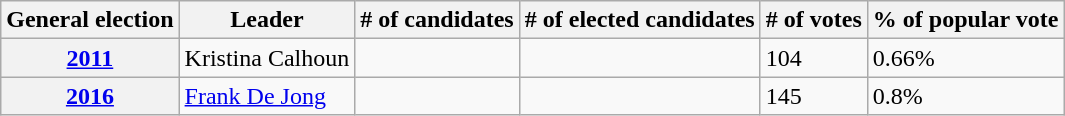<table class="wikitable">
<tr>
<th>General election</th>
<th>Leader</th>
<th># of candidates</th>
<th># of elected candidates</th>
<th># of votes</th>
<th>% of popular vote</th>
</tr>
<tr>
<th><a href='#'>2011</a></th>
<td>Kristina Calhoun</td>
<td></td>
<td></td>
<td>104</td>
<td>0.66%</td>
</tr>
<tr>
<th><a href='#'>2016</a></th>
<td><a href='#'>Frank De Jong</a></td>
<td></td>
<td></td>
<td>145</td>
<td>0.8%</td>
</tr>
</table>
